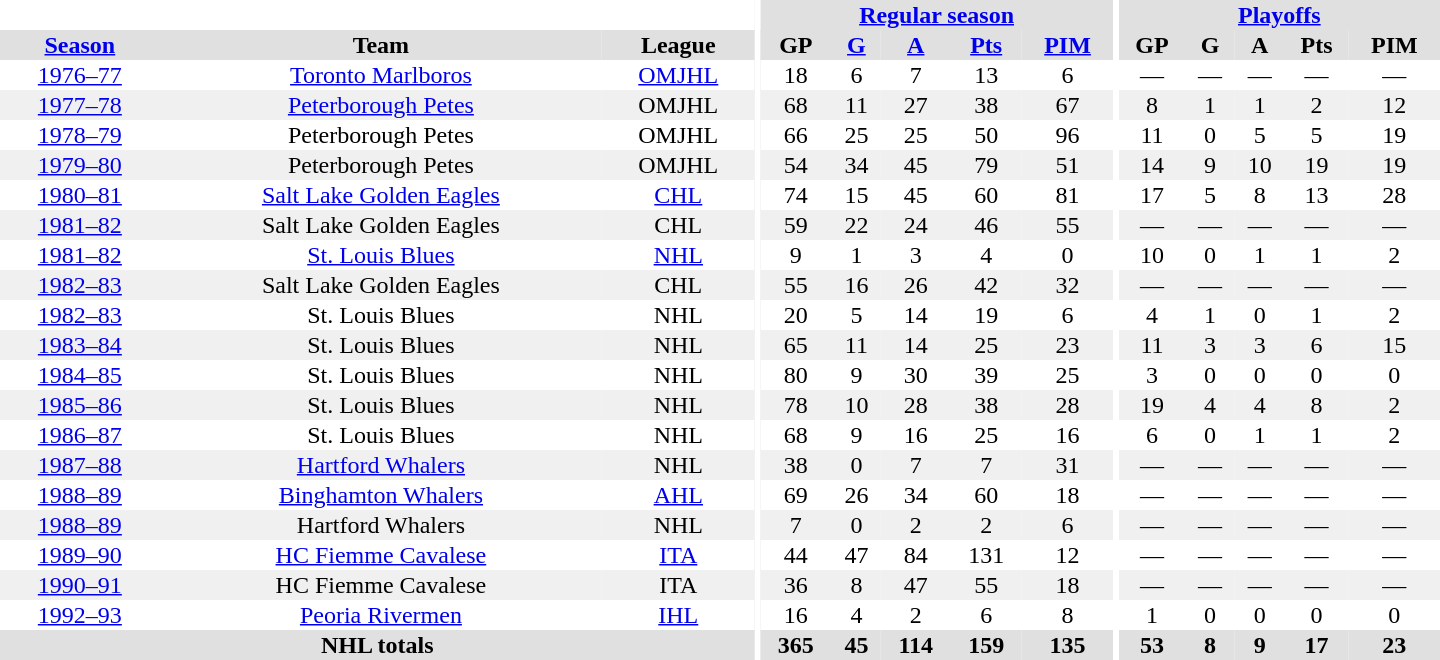<table border="0" cellpadding="1" cellspacing="0" style="text-align:center; width:60em">
<tr bgcolor="#e0e0e0">
<th colspan="3" bgcolor="#ffffff"></th>
<th rowspan="100" bgcolor="#ffffff"></th>
<th colspan="5"><a href='#'>Regular season</a></th>
<th rowspan="100" bgcolor="#ffffff"></th>
<th colspan="5"><a href='#'>Playoffs</a></th>
</tr>
<tr bgcolor="#e0e0e0">
<th><a href='#'>Season</a></th>
<th>Team</th>
<th>League</th>
<th>GP</th>
<th><a href='#'>G</a></th>
<th><a href='#'>A</a></th>
<th><a href='#'>Pts</a></th>
<th><a href='#'>PIM</a></th>
<th>GP</th>
<th>G</th>
<th>A</th>
<th>Pts</th>
<th>PIM</th>
</tr>
<tr>
<td><a href='#'>1976–77</a></td>
<td><a href='#'>Toronto Marlboros</a></td>
<td><a href='#'>OMJHL</a></td>
<td>18</td>
<td>6</td>
<td>7</td>
<td>13</td>
<td>6</td>
<td>—</td>
<td>—</td>
<td>—</td>
<td>—</td>
<td>—</td>
</tr>
<tr bgcolor="#f0f0f0">
<td><a href='#'>1977–78</a></td>
<td><a href='#'>Peterborough Petes</a></td>
<td>OMJHL</td>
<td>68</td>
<td>11</td>
<td>27</td>
<td>38</td>
<td>67</td>
<td>8</td>
<td>1</td>
<td>1</td>
<td>2</td>
<td>12</td>
</tr>
<tr>
<td><a href='#'>1978–79</a></td>
<td>Peterborough Petes</td>
<td>OMJHL</td>
<td>66</td>
<td>25</td>
<td>25</td>
<td>50</td>
<td>96</td>
<td>11</td>
<td>0</td>
<td>5</td>
<td>5</td>
<td>19</td>
</tr>
<tr bgcolor="#f0f0f0">
<td><a href='#'>1979–80</a></td>
<td>Peterborough Petes</td>
<td>OMJHL</td>
<td>54</td>
<td>34</td>
<td>45</td>
<td>79</td>
<td>51</td>
<td>14</td>
<td>9</td>
<td>10</td>
<td>19</td>
<td>19</td>
</tr>
<tr>
<td><a href='#'>1980–81</a></td>
<td><a href='#'>Salt Lake Golden Eagles</a></td>
<td><a href='#'>CHL</a></td>
<td>74</td>
<td>15</td>
<td>45</td>
<td>60</td>
<td>81</td>
<td>17</td>
<td>5</td>
<td>8</td>
<td>13</td>
<td>28</td>
</tr>
<tr bgcolor="#f0f0f0">
<td><a href='#'>1981–82</a></td>
<td>Salt Lake Golden Eagles</td>
<td>CHL</td>
<td>59</td>
<td>22</td>
<td>24</td>
<td>46</td>
<td>55</td>
<td>—</td>
<td>—</td>
<td>—</td>
<td>—</td>
<td>—</td>
</tr>
<tr>
<td><a href='#'>1981–82</a></td>
<td><a href='#'>St. Louis Blues</a></td>
<td><a href='#'>NHL</a></td>
<td>9</td>
<td>1</td>
<td>3</td>
<td>4</td>
<td>0</td>
<td>10</td>
<td>0</td>
<td>1</td>
<td>1</td>
<td>2</td>
</tr>
<tr bgcolor="#f0f0f0">
<td><a href='#'>1982–83</a></td>
<td>Salt Lake Golden Eagles</td>
<td>CHL</td>
<td>55</td>
<td>16</td>
<td>26</td>
<td>42</td>
<td>32</td>
<td>—</td>
<td>—</td>
<td>—</td>
<td>—</td>
<td>—</td>
</tr>
<tr>
<td><a href='#'>1982–83</a></td>
<td>St. Louis Blues</td>
<td>NHL</td>
<td>20</td>
<td>5</td>
<td>14</td>
<td>19</td>
<td>6</td>
<td>4</td>
<td>1</td>
<td>0</td>
<td>1</td>
<td>2</td>
</tr>
<tr bgcolor="#f0f0f0">
<td><a href='#'>1983–84</a></td>
<td>St. Louis Blues</td>
<td>NHL</td>
<td>65</td>
<td>11</td>
<td>14</td>
<td>25</td>
<td>23</td>
<td>11</td>
<td>3</td>
<td>3</td>
<td>6</td>
<td>15</td>
</tr>
<tr>
<td><a href='#'>1984–85</a></td>
<td>St. Louis Blues</td>
<td>NHL</td>
<td>80</td>
<td>9</td>
<td>30</td>
<td>39</td>
<td>25</td>
<td>3</td>
<td>0</td>
<td>0</td>
<td>0</td>
<td>0</td>
</tr>
<tr bgcolor="#f0f0f0">
<td><a href='#'>1985–86</a></td>
<td>St. Louis Blues</td>
<td>NHL</td>
<td>78</td>
<td>10</td>
<td>28</td>
<td>38</td>
<td>28</td>
<td>19</td>
<td>4</td>
<td>4</td>
<td>8</td>
<td>2</td>
</tr>
<tr>
<td><a href='#'>1986–87</a></td>
<td>St. Louis Blues</td>
<td>NHL</td>
<td>68</td>
<td>9</td>
<td>16</td>
<td>25</td>
<td>16</td>
<td>6</td>
<td>0</td>
<td>1</td>
<td>1</td>
<td>2</td>
</tr>
<tr bgcolor="#f0f0f0">
<td><a href='#'>1987–88</a></td>
<td><a href='#'>Hartford Whalers</a></td>
<td>NHL</td>
<td>38</td>
<td>0</td>
<td>7</td>
<td>7</td>
<td>31</td>
<td>—</td>
<td>—</td>
<td>—</td>
<td>—</td>
<td>—</td>
</tr>
<tr>
<td><a href='#'>1988–89</a></td>
<td><a href='#'>Binghamton Whalers</a></td>
<td><a href='#'>AHL</a></td>
<td>69</td>
<td>26</td>
<td>34</td>
<td>60</td>
<td>18</td>
<td>—</td>
<td>—</td>
<td>—</td>
<td>—</td>
<td>—</td>
</tr>
<tr bgcolor="#f0f0f0">
<td><a href='#'>1988–89</a></td>
<td>Hartford Whalers</td>
<td>NHL</td>
<td>7</td>
<td>0</td>
<td>2</td>
<td>2</td>
<td>6</td>
<td>—</td>
<td>—</td>
<td>—</td>
<td>—</td>
<td>—</td>
</tr>
<tr>
<td><a href='#'>1989–90</a></td>
<td><a href='#'>HC Fiemme Cavalese</a></td>
<td><a href='#'>ITA</a></td>
<td>44</td>
<td>47</td>
<td>84</td>
<td>131</td>
<td>12</td>
<td>—</td>
<td>—</td>
<td>—</td>
<td>—</td>
<td>—</td>
</tr>
<tr bgcolor="#f0f0f0">
<td><a href='#'>1990–91</a></td>
<td>HC Fiemme Cavalese</td>
<td>ITA</td>
<td>36</td>
<td>8</td>
<td>47</td>
<td>55</td>
<td>18</td>
<td>—</td>
<td>—</td>
<td>—</td>
<td>—</td>
<td>—</td>
</tr>
<tr>
<td><a href='#'>1992–93</a></td>
<td><a href='#'>Peoria Rivermen</a></td>
<td><a href='#'>IHL</a></td>
<td>16</td>
<td>4</td>
<td>2</td>
<td>6</td>
<td>8</td>
<td>1</td>
<td>0</td>
<td>0</td>
<td>0</td>
<td>0</td>
</tr>
<tr bgcolor="#e0e0e0">
<th colspan="3">NHL totals</th>
<th>365</th>
<th>45</th>
<th>114</th>
<th>159</th>
<th>135</th>
<th>53</th>
<th>8</th>
<th>9</th>
<th>17</th>
<th>23</th>
</tr>
</table>
